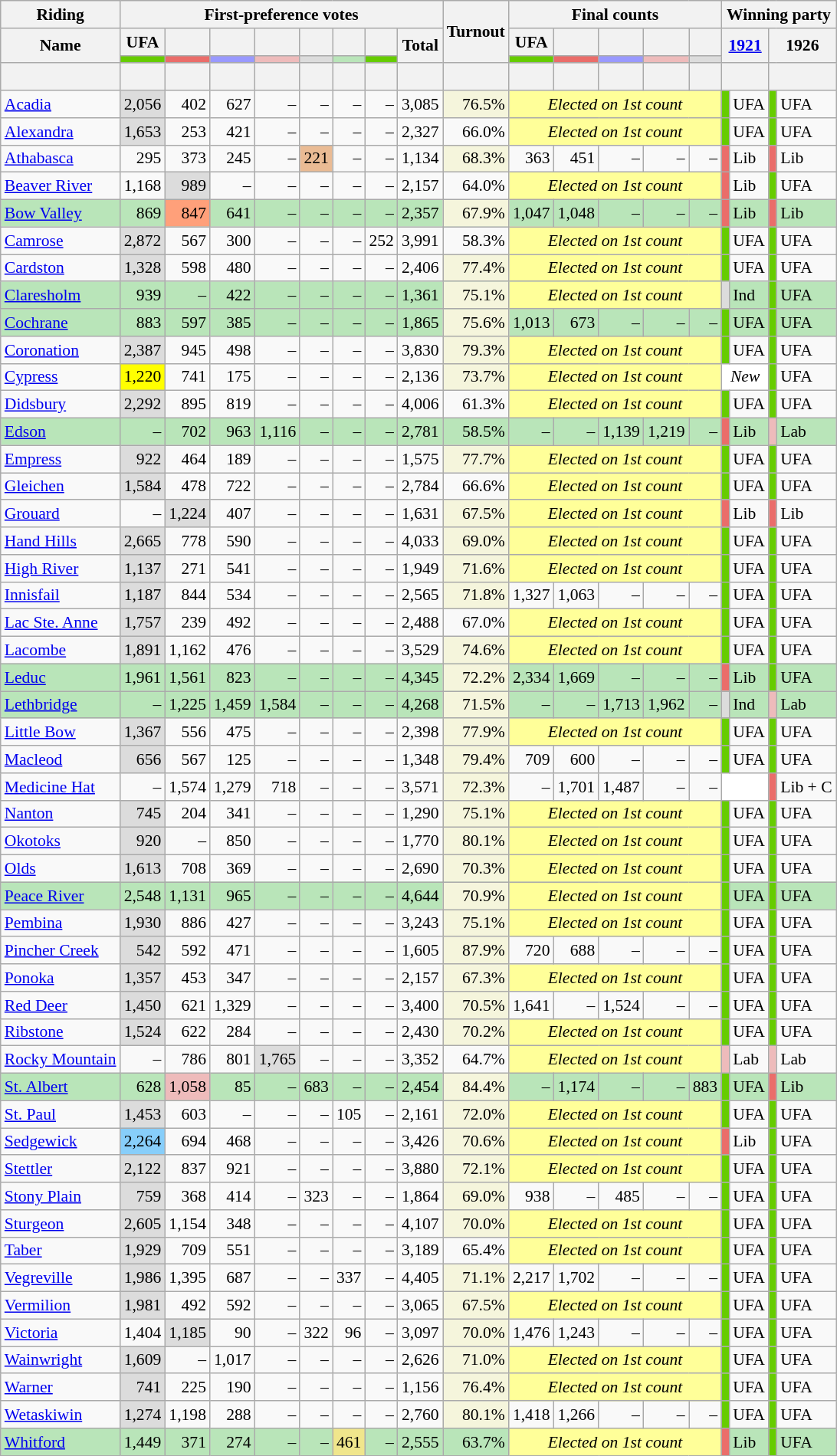<table class="wikitable sortable mw-collapsible" style="text-align:right; font-size:90%">
<tr>
<th scope="col">Riding</th>
<th scope="col" colspan="8">First-preference votes</th>
<th rowspan="3" scope="col">Turnout<br></th>
<th scope="col" colspan="5">Final counts</th>
<th colspan="4" scope="col">Winning party</th>
</tr>
<tr>
<th rowspan="2" scope="col">Name</th>
<th scope="col">UFA</th>
<th scope="col"></th>
<th scope="col"></th>
<th scope="col"></th>
<th scope="col"></th>
<th scope="col"></th>
<th scope="col"></th>
<th rowspan="2" scope="col">Total</th>
<th scope="col">UFA</th>
<th scope="col"></th>
<th scope="col"></th>
<th scope="col"></th>
<th scope="col"></th>
<th colspan="2" rowspan="2" scope="col"><a href='#'>1921</a></th>
<th colspan="2" rowspan="2" scope="col">1926</th>
</tr>
<tr>
<th scope="col" style="background-color:#66CC00;"></th>
<th scope="col" style="background-color:#EA6D6A;"></th>
<th scope="col" style="background-color:#9999FF;"></th>
<th scope="col" style="background-color:#EEBBBB;"></th>
<th scope="col" style="background-color:#DCDCDC;"></th>
<th scope="col" style="background-color:#B9E5B9;"></th>
<th scope="col" style="background-color:#66CC00;"></th>
<th scope="col" style="background-color:#66CC00;"></th>
<th scope="col" style="background-color:#EA6D6A;"></th>
<th scope="col" style="background-color:#9999FF;"></th>
<th scope="col" style="background-color:#EEBBBB;"></th>
<th scope="col" style="background-color:#DCDCDC;"></th>
</tr>
<tr>
<th> </th>
<th></th>
<th></th>
<th></th>
<th></th>
<th></th>
<th></th>
<th></th>
<th></th>
<th></th>
<th></th>
<th></th>
<th></th>
<th></th>
<th></th>
<th colspan="2"></th>
<th colspan="2"></th>
</tr>
<tr>
<td style="text-align:left"><a href='#'>Acadia</a></td>
<td style="background-color:#DCDCDC;">2,056</td>
<td>402</td>
<td>627</td>
<td>–</td>
<td>–</td>
<td>–</td>
<td>–</td>
<td>3,085</td>
<td style="background-color:#F5F5DC;">76.5%</td>
<td colspan="5" style="background-color:#FFFF99;text-align:center;"><em>Elected on 1st count</em></td>
<td style="background-color:#66CC00;"></td>
<td style="text-align:left;">UFA</td>
<td style="background-color:#66CC00;"></td>
<td style="text-align:left;">UFA</td>
</tr>
<tr>
<td style="text-align:left"><a href='#'>Alexandra</a></td>
<td style="background-color:#DCDCDC;">1,653</td>
<td>253</td>
<td>421</td>
<td>–</td>
<td>–</td>
<td>–</td>
<td>–</td>
<td>2,327</td>
<td>66.0%</td>
<td colspan="5" style="background-color:#FFFF99;text-align:center;"><em>Elected on 1st count</em></td>
<td style="background-color:#66CC00;"></td>
<td style="text-align:left;">UFA</td>
<td style="background-color:#66CC00;"></td>
<td style="text-align:left;">UFA</td>
</tr>
<tr>
<td style="text-align:left"><a href='#'>Athabasca</a></td>
<td>295</td>
<td>373</td>
<td>245</td>
<td>–</td>
<td style="background-color:#EABB94;">221</td>
<td>–</td>
<td>–</td>
<td>1,134</td>
<td style="background-color:#F5F5DC;">68.3%</td>
<td>363</td>
<td>451</td>
<td>–</td>
<td>–</td>
<td>–</td>
<td style="background-color:#EA6D6A;"></td>
<td style="text-align:left;">Lib</td>
<td style="background-color:#EA6D6A;"></td>
<td style="text-align:left;">Lib</td>
</tr>
<tr>
<td style="text-align:left"><a href='#'>Beaver River</a></td>
<td>1,168</td>
<td style="background-color:#DCDCDC;">989</td>
<td>–</td>
<td>–</td>
<td>–</td>
<td>–</td>
<td>–</td>
<td>2,157</td>
<td>64.0%</td>
<td colspan="5" style="background-color:#FFFF99;text-align:center;"><em>Elected on 1st count</em></td>
<td style="background-color:#EA6D6A;"></td>
<td style="text-align:left;">Lib</td>
<td style="background-color:#66CC00;"></td>
<td style="text-align:left;">UFA</td>
</tr>
<tr style="background-color:#B9E5B9;">
<td style="text-align:left"><a href='#'>Bow Valley</a></td>
<td>869</td>
<td style="background-color:#FFA07A;">847</td>
<td>641</td>
<td>–</td>
<td>–</td>
<td>–</td>
<td>–</td>
<td>2,357</td>
<td style="background-color:#F5F5DC;">67.9%</td>
<td>1,047</td>
<td>1,048</td>
<td>–</td>
<td>–</td>
<td>–</td>
<td style="background-color:#EA6D6A;"></td>
<td style="text-align:left;">Lib</td>
<td style="background-color:#EA6D6A;"></td>
<td style="text-align:left;">Lib</td>
</tr>
<tr>
<td style="text-align:left"><a href='#'>Camrose</a></td>
<td style="background-color:#DCDCDC;">2,872</td>
<td>567</td>
<td>300</td>
<td>–</td>
<td>–</td>
<td>–</td>
<td>252</td>
<td>3,991</td>
<td>58.3%</td>
<td colspan="5" style="background-color:#FFFF99;text-align:center;"><em>Elected on 1st count</em></td>
<td style="background-color:#66CC00;"></td>
<td style="text-align:left;">UFA</td>
<td style="background-color:#66CC00;"></td>
<td style="text-align:left;">UFA</td>
</tr>
<tr>
<td style="text-align:left"><a href='#'>Cardston</a></td>
<td style="background-color:#DCDCDC;">1,328</td>
<td>598</td>
<td>480</td>
<td>–</td>
<td>–</td>
<td>–</td>
<td>–</td>
<td>2,406</td>
<td style="background-color:#F5F5DC;">77.4%</td>
<td colspan="5" style="background-color:#FFFF99;text-align:center;"><em>Elected on 1st count</em></td>
<td style="background-color:#66CC00;"></td>
<td style="text-align:left;">UFA</td>
<td style="background-color:#66CC00;"></td>
<td style="text-align:left;">UFA</td>
</tr>
<tr style="background-color:#B9E5B9;">
<td style="text-align:left"><a href='#'>Claresholm</a></td>
<td>939</td>
<td>–</td>
<td>422</td>
<td>–</td>
<td>–</td>
<td>–</td>
<td>–</td>
<td>1,361</td>
<td style="background-color:#F5F5DC;">75.1%</td>
<td colspan="5" style="background-color:#FFFF99;text-align:center;"><em>Elected on 1st count</em></td>
<td style="background-color:#DCDCDC;"></td>
<td style="text-align:left;">Ind</td>
<td style="background-color:#66CC00;"></td>
<td style="text-align:left;">UFA</td>
</tr>
<tr style="background-color:#B9E5B9;">
<td style="text-align:left"><a href='#'>Cochrane</a></td>
<td>883</td>
<td>597</td>
<td>385</td>
<td>–</td>
<td>–</td>
<td>–</td>
<td>–</td>
<td>1,865</td>
<td style="background-color:#F5F5DC;">75.6%</td>
<td>1,013</td>
<td>673</td>
<td>–</td>
<td>–</td>
<td>–</td>
<td style="background-color:#66CC00;"></td>
<td style="text-align:left;">UFA</td>
<td style="background-color:#66CC00;"></td>
<td style="text-align:left;">UFA</td>
</tr>
<tr>
<td style="text-align:left"><a href='#'>Coronation</a></td>
<td style="background-color:#DCDCDC;">2,387</td>
<td>945</td>
<td>498</td>
<td>–</td>
<td>–</td>
<td>–</td>
<td>–</td>
<td>3,830</td>
<td style="background-color:#F5F5DC;">79.3%</td>
<td colspan="5" style="background-color:#FFFF99;text-align:center;"><em>Elected on 1st count</em></td>
<td style="background-color:#66CC00;"></td>
<td style="text-align:left;">UFA</td>
<td style="background-color:#66CC00;"></td>
<td style="text-align:left;">UFA</td>
</tr>
<tr>
<td style="text-align:left"><a href='#'>Cypress</a></td>
<td style="background-color:#FFFF00;">1,220</td>
<td>741</td>
<td>175</td>
<td>–</td>
<td>–</td>
<td>–</td>
<td>–</td>
<td>2,136</td>
<td style="background-color:#F5F5DC;">73.7%</td>
<td colspan="5" style="background-color:#FFFF99;text-align:center;"><em>Elected on 1st count</em></td>
<td colspan="2" style="background-color:#FFFFFF; text-align:center;"><em>New</em></td>
<td style="background-color:#66CC00;"></td>
<td style="text-align:left;">UFA</td>
</tr>
<tr>
<td style="text-align:left"><a href='#'>Didsbury</a></td>
<td style="background-color:#DCDCDC;">2,292</td>
<td>895</td>
<td>819</td>
<td>–</td>
<td>–</td>
<td>–</td>
<td>–</td>
<td>4,006</td>
<td>61.3%</td>
<td colspan="5" style="background-color:#FFFF99;text-align:center;"><em>Elected on 1st count</em></td>
<td style="background-color:#66CC00;"></td>
<td style="text-align:left;">UFA</td>
<td style="background-color:#66CC00;"></td>
<td style="text-align:left;">UFA</td>
</tr>
<tr style="background-color:#B9E5B9;">
<td style="text-align:left"><a href='#'>Edson</a></td>
<td>–</td>
<td>702</td>
<td>963</td>
<td>1,116</td>
<td>–</td>
<td>–</td>
<td>–</td>
<td>2,781</td>
<td>58.5%</td>
<td>–</td>
<td>–</td>
<td>1,139</td>
<td>1,219</td>
<td>–</td>
<td style="background-color:#EA6D6A;"></td>
<td style="text-align:left;">Lib</td>
<td style="background-color:#EEBBBB;"></td>
<td style="text-align:left;">Lab</td>
</tr>
<tr>
<td style="text-align:left"><a href='#'>Empress</a></td>
<td style="background-color:#DCDCDC;">922</td>
<td>464</td>
<td>189</td>
<td>–</td>
<td>–</td>
<td>–</td>
<td>–</td>
<td>1,575</td>
<td style="background-color:#F5F5DC;">77.7%</td>
<td colspan="5" style="background-color:#FFFF99;text-align:center;"><em>Elected on 1st count</em></td>
<td style="background-color:#66CC00;"></td>
<td style="text-align:left;">UFA</td>
<td style="background-color:#66CC00;"></td>
<td style="text-align:left;">UFA</td>
</tr>
<tr>
<td style="text-align:left"><a href='#'>Gleichen</a></td>
<td style="background-color:#DCDCDC;">1,584</td>
<td>478</td>
<td>722</td>
<td>–</td>
<td>–</td>
<td>–</td>
<td>–</td>
<td>2,784</td>
<td>66.6%</td>
<td colspan="5" style="background-color:#FFFF99;text-align:center;"><em>Elected on 1st count</em></td>
<td style="background-color:#66CC00;"></td>
<td style="text-align:left;">UFA</td>
<td style="background-color:#66CC00;"></td>
<td style="text-align:left;">UFA</td>
</tr>
<tr>
<td style="text-align:left"><a href='#'>Grouard</a></td>
<td>–</td>
<td style="background-color:#DCDCDC;">1,224</td>
<td>407</td>
<td>–</td>
<td>–</td>
<td>–</td>
<td>–</td>
<td>1,631</td>
<td style="background-color:#F5F5DC;">67.5%</td>
<td colspan="5" style="background-color:#FFFF99;text-align:center;"><em>Elected on 1st count</em></td>
<td style="background-color:#EA6D6A;"></td>
<td style="text-align:left;">Lib</td>
<td style="background-color:#EA6D6A;"></td>
<td style="text-align:left;">Lib</td>
</tr>
<tr>
<td style="text-align:left"><a href='#'>Hand Hills</a></td>
<td style="background-color:#DCDCDC;">2,665</td>
<td>778</td>
<td>590</td>
<td>–</td>
<td>–</td>
<td>–</td>
<td>–</td>
<td>4,033</td>
<td style="background-color:#F5F5DC;">69.0%</td>
<td colspan="5" style="background-color:#FFFF99;text-align:center;"><em>Elected on 1st count</em></td>
<td style="background-color:#66CC00;"></td>
<td style="text-align:left;">UFA</td>
<td style="background-color:#66CC00;"></td>
<td style="text-align:left;">UFA</td>
</tr>
<tr>
<td style="text-align:left"><a href='#'>High River</a></td>
<td style="background-color:#DCDCDC;">1,137</td>
<td>271</td>
<td>541</td>
<td>–</td>
<td>–</td>
<td>–</td>
<td>–</td>
<td>1,949</td>
<td style="background-color:#F5F5DC;">71.6%</td>
<td colspan="5" style="background-color:#FFFF99;text-align:center;"><em>Elected on 1st count</em></td>
<td style="background-color:#66CC00;"></td>
<td style="text-align:left;">UFA</td>
<td style="background-color:#66CC00;"></td>
<td style="text-align:left;">UFA</td>
</tr>
<tr>
<td style="text-align:left"><a href='#'>Innisfail</a></td>
<td style="background-color:#DCDCDC;">1,187</td>
<td>844</td>
<td>534</td>
<td>–</td>
<td>–</td>
<td>–</td>
<td>–</td>
<td>2,565</td>
<td style="background-color:#F5F5DC;">71.8%</td>
<td>1,327</td>
<td>1,063</td>
<td>–</td>
<td>–</td>
<td>–</td>
<td style="background-color:#66CC00;"></td>
<td style="text-align:left;">UFA</td>
<td style="background-color:#66CC00;"></td>
<td style="text-align:left;">UFA</td>
</tr>
<tr>
<td style="text-align:left"><a href='#'>Lac Ste. Anne</a></td>
<td style="background-color:#DCDCDC;">1,757</td>
<td>239</td>
<td>492</td>
<td>–</td>
<td>–</td>
<td>–</td>
<td>–</td>
<td>2,488</td>
<td>67.0%</td>
<td colspan="5" style="background-color:#FFFF99;text-align:center;"><em>Elected on 1st count</em></td>
<td style="background-color:#66CC00;"></td>
<td style="text-align:left;">UFA</td>
<td style="background-color:#66CC00;"></td>
<td style="text-align:left;">UFA</td>
</tr>
<tr>
<td style="text-align:left"><a href='#'>Lacombe</a></td>
<td style="background-color:#DCDCDC;">1,891</td>
<td>1,162</td>
<td>476</td>
<td>–</td>
<td>–</td>
<td>–</td>
<td>–</td>
<td>3,529</td>
<td style="background-color:#F5F5DC;">74.6%</td>
<td colspan="5" style="background-color:#FFFF99;text-align:center;"><em>Elected on 1st count</em></td>
<td style="background-color:#66CC00;"></td>
<td style="text-align:left;">UFA</td>
<td style="background-color:#66CC00;"></td>
<td style="text-align:left;">UFA</td>
</tr>
<tr style="background-color:#B9E5B9;">
<td style="text-align:left"><a href='#'>Leduc</a></td>
<td>1,961</td>
<td>1,561</td>
<td>823</td>
<td>–</td>
<td>–</td>
<td>–</td>
<td>–</td>
<td>4,345</td>
<td style="background-color:#F5F5DC;">72.2%</td>
<td>2,334</td>
<td>1,669</td>
<td>–</td>
<td>–</td>
<td>–</td>
<td style="background-color:#EA6D6A;"></td>
<td style="text-align:left;">Lib</td>
<td style="background-color:#66CC00;"></td>
<td style="text-align:left;">UFA</td>
</tr>
<tr style="background-color:#B9E5B9;">
<td style="text-align:left"><a href='#'>Lethbridge</a></td>
<td>–</td>
<td>1,225</td>
<td>1,459</td>
<td>1,584</td>
<td>–</td>
<td>–</td>
<td>–</td>
<td>4,268</td>
<td style="background-color:#F5F5DC;">71.5%</td>
<td>–</td>
<td>–</td>
<td>1,713</td>
<td>1,962</td>
<td>–</td>
<td style="background-color:#DCDCDC;"></td>
<td style="text-align:left;">Ind</td>
<td style="background-color:#EEBBBB;"></td>
<td style="text-align:left;">Lab</td>
</tr>
<tr>
<td style="text-align:left"><a href='#'>Little Bow</a></td>
<td style="background-color:#DCDCDC;">1,367</td>
<td>556</td>
<td>475</td>
<td>–</td>
<td>–</td>
<td>–</td>
<td>–</td>
<td>2,398</td>
<td style="background-color:#F5F5DC;">77.9%</td>
<td colspan="5" style="background-color:#FFFF99;text-align:center;"><em>Elected on 1st count</em></td>
<td style="background-color:#66CC00;"></td>
<td style="text-align:left;">UFA</td>
<td style="background-color:#66CC00;"></td>
<td style="text-align:left;">UFA</td>
</tr>
<tr>
<td style="text-align:left"><a href='#'>Macleod</a></td>
<td style="background-color:#DCDCDC;">656</td>
<td>567</td>
<td>125</td>
<td>–</td>
<td>–</td>
<td>–</td>
<td>–</td>
<td>1,348</td>
<td style="background-color:#F5F5DC;">79.4%</td>
<td>709</td>
<td>600</td>
<td>–</td>
<td>–</td>
<td>–</td>
<td style="background-color:#66CC00;"></td>
<td style="text-align:left;">UFA</td>
<td style="background-color:#66CC00;"></td>
<td style="text-align:left;">UFA</td>
</tr>
<tr>
<td style="text-align:left"><a href='#'>Medicine Hat</a></td>
<td>–</td>
<td>1,574</td>
<td>1,279</td>
<td>718</td>
<td>–</td>
<td>–</td>
<td>–</td>
<td>3,571</td>
<td style="background-color:#F5F5DC;">72.3%</td>
<td>–</td>
<td>1,701</td>
<td>1,487</td>
<td>–</td>
<td>–</td>
<td colspan="2" style="background-color:#FFFFFF; text-align:center;"></td>
<td style="background-color:#EA6D6A;"></td>
<td style="text-align:left;">Lib + C</td>
</tr>
<tr>
<td style="text-align:left"><a href='#'>Nanton</a></td>
<td style="background-color:#DCDCDC;">745</td>
<td>204</td>
<td>341</td>
<td>–</td>
<td>–</td>
<td>–</td>
<td>–</td>
<td>1,290</td>
<td style="background-color:#F5F5DC;">75.1%</td>
<td colspan="5" style="background-color:#FFFF99;text-align:center;"><em>Elected on 1st count</em></td>
<td style="background-color:#66CC00;"></td>
<td style="text-align:left;">UFA</td>
<td style="background-color:#66CC00;"></td>
<td style="text-align:left;">UFA</td>
</tr>
<tr>
<td style="text-align:left"><a href='#'>Okotoks</a></td>
<td style="background-color:#DCDCDC;">920</td>
<td>–</td>
<td>850</td>
<td>–</td>
<td>–</td>
<td>–</td>
<td>–</td>
<td>1,770</td>
<td style="background-color:#F5F5DC;">80.1%</td>
<td colspan="5" style="background-color:#FFFF99;text-align:center;"><em>Elected on 1st count</em></td>
<td style="background-color:#66CC00;"></td>
<td style="text-align:left;">UFA</td>
<td style="background-color:#66CC00;"></td>
<td style="text-align:left;">UFA</td>
</tr>
<tr>
<td style="text-align:left"><a href='#'>Olds</a></td>
<td style="background-color:#DCDCDC;">1,613</td>
<td>708</td>
<td>369</td>
<td>–</td>
<td>–</td>
<td>–</td>
<td>–</td>
<td>2,690</td>
<td style="background-color:#F5F5DC;">70.3%</td>
<td colspan="5" style="background-color:#FFFF99;text-align:center;"><em>Elected on 1st count</em></td>
<td style="background-color:#66CC00;"></td>
<td style="text-align:left;">UFA</td>
<td style="background-color:#66CC00;"></td>
<td style="text-align:left;">UFA</td>
</tr>
<tr style="background-color:#B9E5B9;">
<td style="text-align:left"><a href='#'>Peace River</a></td>
<td>2,548</td>
<td>1,131</td>
<td>965</td>
<td>–</td>
<td>–</td>
<td>–</td>
<td>–</td>
<td>4,644</td>
<td style="background-color:#F5F5DC;">70.9%</td>
<td colspan="5" style="background-color:#FFFF99;text-align:center;"><em>Elected on 1st count</em></td>
<td style="background-color:#66CC00;"></td>
<td style="text-align:left;">UFA</td>
<td style="background-color:#66CC00;"></td>
<td style="text-align:left;">UFA</td>
</tr>
<tr>
<td style="text-align:left"><a href='#'>Pembina</a></td>
<td style="background-color:#DCDCDC;">1,930</td>
<td>886</td>
<td>427</td>
<td>–</td>
<td>–</td>
<td>–</td>
<td>–</td>
<td>3,243</td>
<td style="background-color:#F5F5DC;">75.1%</td>
<td colspan="5" style="background-color:#FFFF99;text-align:center;"><em>Elected on 1st count</em></td>
<td style="background-color:#66CC00;"></td>
<td style="text-align:left;">UFA</td>
<td style="background-color:#66CC00;"></td>
<td style="text-align:left;">UFA</td>
</tr>
<tr>
<td style="text-align:left"><a href='#'>Pincher Creek</a></td>
<td style="background-color:#DCDCDC;">542</td>
<td>592</td>
<td>471</td>
<td>–</td>
<td>–</td>
<td>–</td>
<td>–</td>
<td>1,605</td>
<td style="background-color:#F5F5DC;">87.9%</td>
<td>720</td>
<td>688</td>
<td>–</td>
<td>–</td>
<td>–</td>
<td style="background-color:#66CC00;"></td>
<td style="text-align:left;">UFA</td>
<td style="background-color:#66CC00;"></td>
<td style="text-align:left;">UFA</td>
</tr>
<tr>
<td style="text-align:left"><a href='#'>Ponoka</a></td>
<td style="background-color:#DCDCDC;">1,357</td>
<td>453</td>
<td>347</td>
<td>–</td>
<td>–</td>
<td>–</td>
<td>–</td>
<td>2,157</td>
<td style="background-color:#F5F5DC;">67.3%</td>
<td colspan="5" style="background-color:#FFFF99;text-align:center;"><em>Elected on 1st count</em></td>
<td style="background-color:#66CC00;"></td>
<td style="text-align:left;">UFA</td>
<td style="background-color:#66CC00;"></td>
<td style="text-align:left;">UFA</td>
</tr>
<tr>
<td style="text-align:left"><a href='#'>Red Deer</a></td>
<td style="background-color:#DCDCDC;">1,450</td>
<td>621</td>
<td>1,329</td>
<td>–</td>
<td>–</td>
<td>–</td>
<td>–</td>
<td>3,400</td>
<td style="background-color:#F5F5DC;">70.5%</td>
<td>1,641</td>
<td>–</td>
<td>1,524</td>
<td>–</td>
<td>–</td>
<td style="background-color:#66CC00;"></td>
<td style="text-align:left;">UFA</td>
<td style="background-color:#66CC00;"></td>
<td style="text-align:left;">UFA</td>
</tr>
<tr>
<td style="text-align:left"><a href='#'>Ribstone</a></td>
<td style="background-color:#DCDCDC;">1,524</td>
<td>622</td>
<td>284</td>
<td>–</td>
<td>–</td>
<td>–</td>
<td>–</td>
<td>2,430</td>
<td style="background-color:#F5F5DC;">70.2%</td>
<td colspan="5" style="background-color:#FFFF99;text-align:center;"><em>Elected on 1st count</em></td>
<td style="background-color:#66CC00;"></td>
<td style="text-align:left;">UFA</td>
<td style="background-color:#66CC00;"></td>
<td style="text-align:left;">UFA</td>
</tr>
<tr>
<td style="text-align:left"><a href='#'>Rocky Mountain</a></td>
<td>–</td>
<td>786</td>
<td>801</td>
<td style="background-color:#DCDCDC;">1,765</td>
<td>–</td>
<td>–</td>
<td>–</td>
<td>3,352</td>
<td>64.7%</td>
<td colspan="5" style="background-color:#FFFF99;text-align:center;"><em>Elected on 1st count</em></td>
<td style="background-color:#EEBBBB;"></td>
<td style="text-align:left;">Lab</td>
<td style="background-color:#EEBBBB;"></td>
<td style="text-align:left;">Lab</td>
</tr>
<tr style="background-color:#B9E5B9;">
<td style="text-align:left"><a href='#'>St. Albert</a></td>
<td>628</td>
<td style="background-color:#EEBBBB;">1,058</td>
<td>85</td>
<td>–</td>
<td>683</td>
<td>–</td>
<td>–</td>
<td>2,454</td>
<td style="background-color:#F5F5DC;">84.4%</td>
<td>–</td>
<td>1,174</td>
<td>–</td>
<td>–</td>
<td>883</td>
<td style="background-color:#66CC00;"></td>
<td style="text-align:left;">UFA</td>
<td style="background-color:#EA6D6A;"></td>
<td style="text-align:left;">Lib</td>
</tr>
<tr>
<td style="text-align:left"><a href='#'>St. Paul</a></td>
<td style="background-color:#DCDCDC;">1,453</td>
<td>603</td>
<td>–</td>
<td>–</td>
<td>–</td>
<td>105</td>
<td>–</td>
<td>2,161</td>
<td style="background-color:#F5F5DC;">72.0%</td>
<td colspan="5" style="background-color:#FFFF99;text-align:center;"><em>Elected on 1st count</em></td>
<td style="background-color:#66CC00;"></td>
<td style="text-align:left;">UFA</td>
<td style="background-color:#66CC00;"></td>
<td style="text-align:left;">UFA</td>
</tr>
<tr>
<td style="text-align:left"><a href='#'>Sedgewick</a></td>
<td style="background-color:#87CEFA;">2,264</td>
<td>694</td>
<td>468</td>
<td>–</td>
<td>–</td>
<td>–</td>
<td>–</td>
<td>3,426</td>
<td style="background-color:#F5F5DC;">70.6%</td>
<td colspan="5" style="background-color:#FFFF99;text-align:center;"><em>Elected on 1st count</em></td>
<td style="background-color:#EA6D6A;"></td>
<td style="text-align:left;">Lib</td>
<td style="background-color:#66CC00;"></td>
<td style="text-align:left;">UFA</td>
</tr>
<tr>
<td style="text-align:left"><a href='#'>Stettler</a></td>
<td style="background-color:#DCDCDC;">2,122</td>
<td>837</td>
<td>921</td>
<td>–</td>
<td>–</td>
<td>–</td>
<td>–</td>
<td>3,880</td>
<td style="background-color:#F5F5DC;">72.1%</td>
<td colspan="5" style="background-color:#FFFF99;text-align:center;"><em>Elected on 1st count</em></td>
<td style="background-color:#66CC00;"></td>
<td style="text-align:left;">UFA</td>
<td style="background-color:#66CC00;"></td>
<td style="text-align:left;">UFA</td>
</tr>
<tr>
<td style="text-align:left"><a href='#'>Stony Plain</a></td>
<td style="background-color:#DCDCDC;">759</td>
<td>368</td>
<td>414</td>
<td>–</td>
<td>323</td>
<td>–</td>
<td>–</td>
<td>1,864</td>
<td style="background-color:#F5F5DC;">69.0%</td>
<td>938</td>
<td>–</td>
<td>485</td>
<td>–</td>
<td>–</td>
<td style="background-color:#66CC00;"></td>
<td style="text-align:left;">UFA</td>
<td style="background-color:#66CC00;"></td>
<td style="text-align:left;">UFA</td>
</tr>
<tr>
<td style="text-align:left"><a href='#'>Sturgeon</a></td>
<td style="background-color:#DCDCDC;">2,605</td>
<td>1,154</td>
<td>348</td>
<td>–</td>
<td>–</td>
<td>–</td>
<td>–</td>
<td>4,107</td>
<td style="background-color:#F5F5DC;">70.0%</td>
<td colspan="5" style="background-color:#FFFF99;text-align:center;"><em>Elected on 1st count</em></td>
<td style="background-color:#66CC00;"></td>
<td style="text-align:left;">UFA</td>
<td style="background-color:#66CC00;"></td>
<td style="text-align:left;">UFA</td>
</tr>
<tr>
<td style="text-align:left"><a href='#'>Taber</a></td>
<td style="background-color:#DCDCDC;">1,929</td>
<td>709</td>
<td>551</td>
<td>–</td>
<td>–</td>
<td>–</td>
<td>–</td>
<td>3,189</td>
<td>65.4%</td>
<td colspan="5" style="background-color:#FFFF99;text-align:center;"><em>Elected on 1st count</em></td>
<td style="background-color:#66CC00;"></td>
<td style="text-align:left;">UFA</td>
<td style="background-color:#66CC00;"></td>
<td style="text-align:left;">UFA</td>
</tr>
<tr>
<td style="text-align:left"><a href='#'>Vegreville</a></td>
<td style="background-color:#DCDCDC;">1,986</td>
<td>1,395</td>
<td>687</td>
<td>–</td>
<td>–</td>
<td>337</td>
<td>–</td>
<td>4,405</td>
<td style="background-color:#F5F5DC;">71.1%</td>
<td>2,217</td>
<td>1,702</td>
<td>–</td>
<td>–</td>
<td>–</td>
<td style="background-color:#66CC00;"></td>
<td style="text-align:left;">UFA</td>
<td style="background-color:#66CC00;"></td>
<td style="text-align:left;">UFA</td>
</tr>
<tr>
<td style="text-align:left"><a href='#'>Vermilion</a></td>
<td style="background-color:#DCDCDC;">1,981</td>
<td>492</td>
<td>592</td>
<td>–</td>
<td>–</td>
<td>–</td>
<td>–</td>
<td>3,065</td>
<td style="background-color:#F5F5DC;">67.5%</td>
<td colspan="5" style="background-color:#FFFF99;text-align:center;"><em>Elected on 1st count</em></td>
<td style="background-color:#66CC00;"></td>
<td style="text-align:left;">UFA</td>
<td style="background-color:#66CC00;"></td>
<td style="text-align:left;">UFA</td>
</tr>
<tr>
<td style="text-align:left"><a href='#'>Victoria</a></td>
<td>1,404</td>
<td style="background-color:#DCDCDC;">1,185</td>
<td>90</td>
<td>–</td>
<td>322</td>
<td>96</td>
<td>–</td>
<td>3,097</td>
<td style="background-color:#F5F5DC;">70.0%</td>
<td>1,476</td>
<td>1,243</td>
<td>–</td>
<td>–</td>
<td>–</td>
<td style="background-color:#66CC00;"></td>
<td style="text-align:left;">UFA</td>
<td style="background-color:#66CC00;"></td>
<td style="text-align:left;">UFA</td>
</tr>
<tr>
<td style="text-align:left"><a href='#'>Wainwright</a></td>
<td style="background-color:#DCDCDC;">1,609</td>
<td>–</td>
<td>1,017</td>
<td>–</td>
<td>–</td>
<td>–</td>
<td>–</td>
<td>2,626</td>
<td style="background-color:#F5F5DC;">71.0%</td>
<td colspan="5" style="background-color:#FFFF99;text-align:center;"><em>Elected on 1st count</em></td>
<td style="background-color:#66CC00;"></td>
<td style="text-align:left;">UFA</td>
<td style="background-color:#66CC00;"></td>
<td style="text-align:left;">UFA</td>
</tr>
<tr>
<td style="text-align:left"><a href='#'>Warner</a></td>
<td style="background-color:#DCDCDC;">741</td>
<td>225</td>
<td>190</td>
<td>–</td>
<td>–</td>
<td>–</td>
<td>–</td>
<td>1,156</td>
<td style="background-color:#F5F5DC;">76.4%</td>
<td colspan="5" style="background-color:#FFFF99;text-align:center;"><em>Elected on 1st count</em></td>
<td style="background-color:#66CC00;"></td>
<td style="text-align:left;">UFA</td>
<td style="background-color:#66CC00;"></td>
<td style="text-align:left;">UFA</td>
</tr>
<tr>
<td style="text-align:left"><a href='#'>Wetaskiwin</a></td>
<td style="background-color:#DCDCDC;">1,274</td>
<td>1,198</td>
<td>288</td>
<td>–</td>
<td>–</td>
<td>–</td>
<td>–</td>
<td>2,760</td>
<td style="background-color:#F5F5DC;">80.1%</td>
<td>1,418</td>
<td>1,266</td>
<td>–</td>
<td>–</td>
<td>–</td>
<td style="background-color:#66CC00;"></td>
<td style="text-align:left;">UFA</td>
<td style="background-color:#66CC00;"></td>
<td style="text-align:left;">UFA</td>
</tr>
<tr style="background-color:#B9E5B9;">
<td style="text-align:left"><a href='#'>Whitford</a></td>
<td>1,449</td>
<td>371</td>
<td>274</td>
<td>–</td>
<td>–</td>
<td style="background-color:#F0E68C;">461</td>
<td>–</td>
<td>2,555</td>
<td>63.7%</td>
<td colspan="5" style="background-color:#FFFF99;text-align:center;"><em>Elected on 1st count</em></td>
<td style="background-color:#EA6D6A;"></td>
<td style="text-align:left;">Lib</td>
<td style="background-color:#66CC00;"></td>
<td style="text-align:left;">UFA</td>
</tr>
</table>
